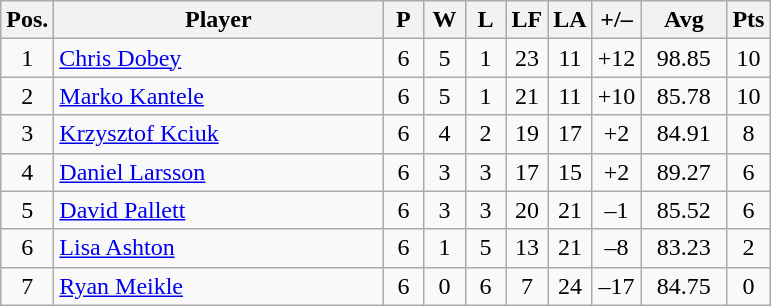<table class="wikitable" style="text-align:center; margin: 1em auto 1em auto, align:left">
<tr>
<th width=20>Pos.</th>
<th width=212>Player</th>
<th width=20>P</th>
<th width=20>W</th>
<th width=20>L</th>
<th width=20>LF</th>
<th width=20>LA</th>
<th width=25>+/–</th>
<th width=50>Avg</th>
<th width=20>Pts</th>
</tr>
<tr style=>
<td>1</td>
<td align=left> <a href='#'>Chris Dobey</a></td>
<td>6</td>
<td>5</td>
<td>1</td>
<td>23</td>
<td>11</td>
<td>+12</td>
<td>98.85</td>
<td>10</td>
</tr>
<tr style=>
<td>2</td>
<td align=left> <a href='#'>Marko Kantele</a></td>
<td>6</td>
<td>5</td>
<td>1</td>
<td>21</td>
<td>11</td>
<td>+10</td>
<td>85.78</td>
<td>10</td>
</tr>
<tr style=>
<td>3</td>
<td align=left> <a href='#'>Krzysztof Kciuk</a></td>
<td>6</td>
<td>4</td>
<td>2</td>
<td>19</td>
<td>17</td>
<td>+2</td>
<td>84.91</td>
<td>8</td>
</tr>
<tr style=>
<td>4</td>
<td align=left> <a href='#'>Daniel Larsson</a></td>
<td>6</td>
<td>3</td>
<td>3</td>
<td>17</td>
<td>15</td>
<td>+2</td>
<td>89.27</td>
<td>6</td>
</tr>
<tr style=>
<td>5</td>
<td align=left> <a href='#'>David Pallett</a></td>
<td>6</td>
<td>3</td>
<td>3</td>
<td>20</td>
<td>21</td>
<td>–1</td>
<td>85.52</td>
<td>6</td>
</tr>
<tr style=>
<td>6</td>
<td align=left> <a href='#'>Lisa Ashton</a></td>
<td>6</td>
<td>1</td>
<td>5</td>
<td>13</td>
<td>21</td>
<td>–8</td>
<td>83.23</td>
<td>2</td>
</tr>
<tr style=>
<td>7</td>
<td align=left> <a href='#'>Ryan Meikle</a></td>
<td>6</td>
<td>0</td>
<td>6</td>
<td>7</td>
<td>24</td>
<td>–17</td>
<td>84.75</td>
<td>0</td>
</tr>
</table>
